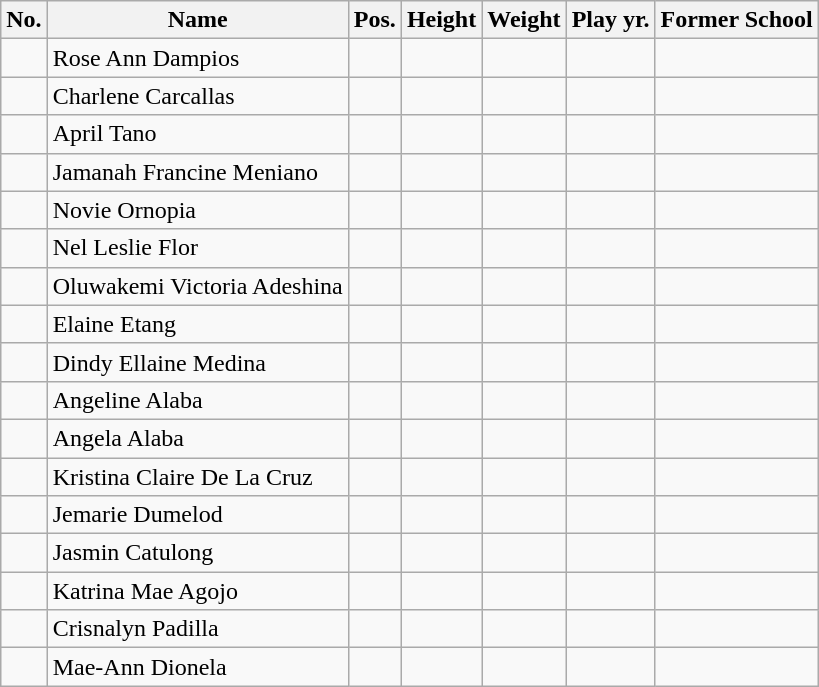<table class="wikitable">
<tr>
<th>No.</th>
<th>Name</th>
<th>Pos.</th>
<th>Height</th>
<th>Weight</th>
<th>Play yr.</th>
<th>Former School</th>
</tr>
<tr>
<td></td>
<td>Rose Ann Dampios</td>
<td></td>
<td></td>
<td></td>
<td></td>
<td></td>
</tr>
<tr>
<td></td>
<td>Charlene Carcallas</td>
<td></td>
<td></td>
<td></td>
<td></td>
<td></td>
</tr>
<tr>
<td></td>
<td>April Tano</td>
<td></td>
<td></td>
<td></td>
<td></td>
<td></td>
</tr>
<tr>
<td></td>
<td>Jamanah Francine Meniano</td>
<td></td>
<td></td>
<td></td>
<td></td>
<td></td>
</tr>
<tr>
<td></td>
<td>Novie Ornopia</td>
<td></td>
<td></td>
<td></td>
<td></td>
<td></td>
</tr>
<tr>
<td></td>
<td>Nel Leslie Flor</td>
<td></td>
<td></td>
<td></td>
<td></td>
<td></td>
</tr>
<tr>
<td></td>
<td>Oluwakemi Victoria Adeshina</td>
<td></td>
<td></td>
<td></td>
<td></td>
<td></td>
</tr>
<tr>
<td></td>
<td>Elaine Etang</td>
<td></td>
<td></td>
<td></td>
<td></td>
<td></td>
</tr>
<tr>
<td></td>
<td>Dindy Ellaine Medina</td>
<td></td>
<td></td>
<td></td>
<td></td>
<td></td>
</tr>
<tr>
<td></td>
<td>Angeline Alaba</td>
<td></td>
<td></td>
<td></td>
<td></td>
<td></td>
</tr>
<tr>
<td></td>
<td>Angela Alaba</td>
<td></td>
<td></td>
<td></td>
<td></td>
<td></td>
</tr>
<tr>
<td></td>
<td>Kristina Claire De La Cruz</td>
<td></td>
<td></td>
<td></td>
<td></td>
<td></td>
</tr>
<tr>
<td></td>
<td>Jemarie Dumelod</td>
<td></td>
<td></td>
<td></td>
<td></td>
<td></td>
</tr>
<tr>
<td></td>
<td>Jasmin Catulong</td>
<td></td>
<td></td>
<td></td>
<td></td>
<td></td>
</tr>
<tr>
<td></td>
<td>Katrina Mae Agojo</td>
<td></td>
<td></td>
<td></td>
<td></td>
<td></td>
</tr>
<tr>
<td></td>
<td>Crisnalyn Padilla</td>
<td></td>
<td></td>
<td></td>
<td></td>
<td></td>
</tr>
<tr>
<td></td>
<td>Mae-Ann Dionela</td>
<td></td>
<td></td>
<td></td>
<td></td>
<td></td>
</tr>
</table>
